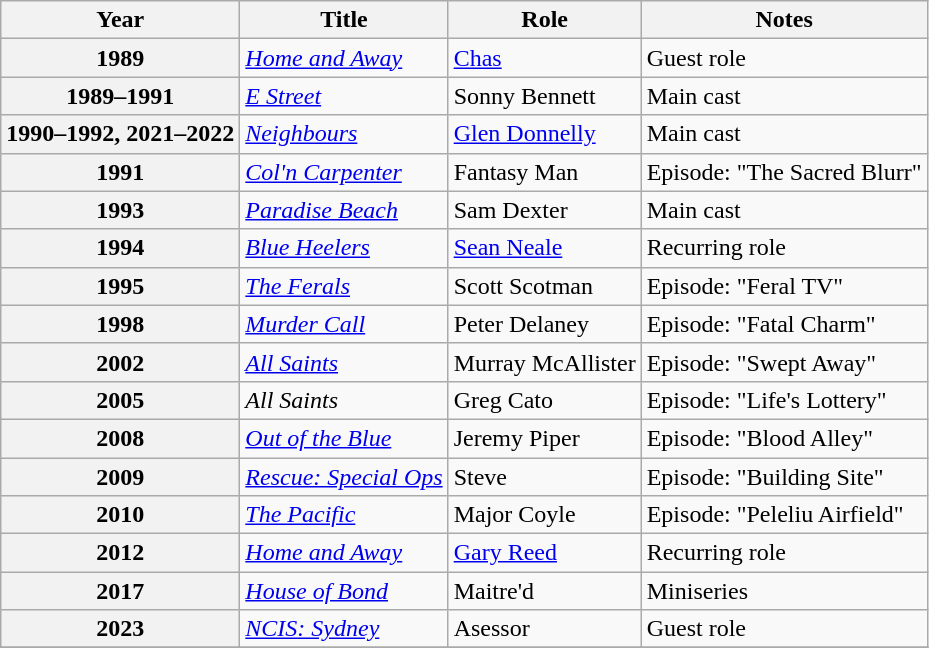<table class="wikitable plainrowheaders sortable">
<tr>
<th scope="col">Year</th>
<th scope="col">Title</th>
<th scope="col">Role</th>
<th scope="col" class="unsortable">Notes</th>
</tr>
<tr>
<th scope="row">1989</th>
<td><em><a href='#'>Home and Away</a></em></td>
<td><a href='#'>Chas</a></td>
<td>Guest role</td>
</tr>
<tr>
<th scope="row">1989–1991</th>
<td><em><a href='#'>E Street</a></em></td>
<td>Sonny Bennett</td>
<td>Main cast</td>
</tr>
<tr>
<th scope="row">1990–1992, 2021–2022</th>
<td><em><a href='#'>Neighbours</a></em></td>
<td><a href='#'>Glen Donnelly</a></td>
<td>Main cast</td>
</tr>
<tr>
<th scope="row">1991</th>
<td><em><a href='#'>Col'n Carpenter</a></em></td>
<td>Fantasy Man</td>
<td>Episode: "The Sacred Blurr"</td>
</tr>
<tr>
<th scope="row">1993</th>
<td><em><a href='#'>Paradise Beach</a></em></td>
<td>Sam Dexter</td>
<td>Main cast</td>
</tr>
<tr>
<th scope="row">1994</th>
<td><em><a href='#'>Blue Heelers</a></em></td>
<td><a href='#'>Sean Neale</a></td>
<td>Recurring role</td>
</tr>
<tr>
<th scope="row">1995</th>
<td><em><a href='#'>The Ferals</a></em></td>
<td>Scott Scotman</td>
<td>Episode: "Feral TV"</td>
</tr>
<tr>
<th scope="row">1998</th>
<td><em><a href='#'>Murder Call</a></em></td>
<td>Peter Delaney</td>
<td>Episode: "Fatal Charm"</td>
</tr>
<tr>
<th scope="row">2002</th>
<td><em><a href='#'>All Saints</a></em></td>
<td>Murray McAllister</td>
<td>Episode: "Swept Away"</td>
</tr>
<tr>
<th scope="row">2005</th>
<td><em>All Saints</em></td>
<td>Greg Cato</td>
<td>Episode: "Life's Lottery"</td>
</tr>
<tr>
<th scope="row">2008</th>
<td><em><a href='#'>Out of the Blue</a></em></td>
<td>Jeremy Piper</td>
<td>Episode: "Blood Alley"</td>
</tr>
<tr>
<th scope="row">2009</th>
<td><em><a href='#'>Rescue: Special Ops</a></em></td>
<td>Steve</td>
<td>Episode: "Building Site"</td>
</tr>
<tr>
<th scope="row">2010</th>
<td><em><a href='#'>The Pacific</a></em></td>
<td>Major Coyle</td>
<td>Episode: "Peleliu Airfield"</td>
</tr>
<tr>
<th scope="row">2012</th>
<td><em><a href='#'>Home and Away</a></em></td>
<td><a href='#'>Gary Reed</a></td>
<td>Recurring role</td>
</tr>
<tr>
<th scope="row">2017</th>
<td><em><a href='#'>House of Bond</a></em></td>
<td>Maitre'd</td>
<td>Miniseries</td>
</tr>
<tr>
<th scope="row">2023</th>
<td><em><a href='#'>NCIS: Sydney</a></em></td>
<td>Asessor</td>
<td>Guest role</td>
</tr>
<tr>
</tr>
</table>
